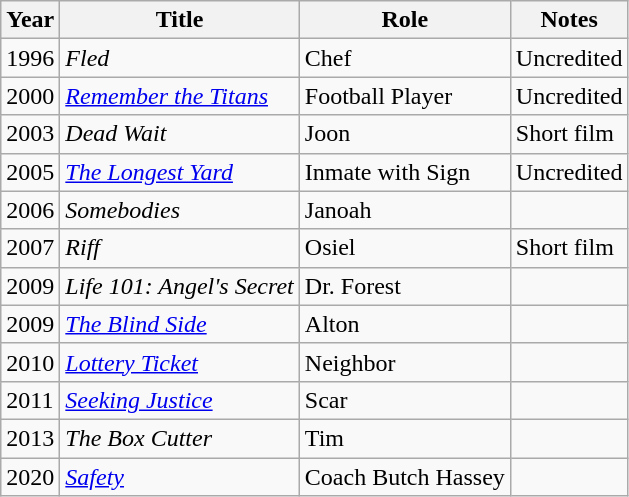<table class="wikitable sortable">
<tr>
<th>Year</th>
<th>Title</th>
<th>Role</th>
<th class="unsortable">Notes</th>
</tr>
<tr>
<td>1996</td>
<td><em>Fled</em></td>
<td>Chef</td>
<td>Uncredited</td>
</tr>
<tr>
<td>2000</td>
<td><em><a href='#'>Remember the Titans</a></em></td>
<td>Football Player</td>
<td>Uncredited</td>
</tr>
<tr>
<td>2003</td>
<td><em>Dead Wait</em></td>
<td>Joon</td>
<td>Short film</td>
</tr>
<tr>
<td>2005</td>
<td><em><a href='#'>The Longest Yard</a></em></td>
<td>Inmate with Sign</td>
<td>Uncredited</td>
</tr>
<tr>
<td>2006</td>
<td><em>Somebodies</em></td>
<td>Janoah</td>
<td></td>
</tr>
<tr>
<td>2007</td>
<td><em>Riff</em></td>
<td>Osiel</td>
<td>Short film</td>
</tr>
<tr>
<td>2009</td>
<td><em>Life 101: Angel's Secret</em></td>
<td>Dr. Forest</td>
<td></td>
</tr>
<tr>
<td>2009</td>
<td><em><a href='#'>The Blind Side</a></em></td>
<td>Alton</td>
<td></td>
</tr>
<tr>
<td>2010</td>
<td><em><a href='#'>Lottery Ticket</a></em></td>
<td>Neighbor</td>
<td></td>
</tr>
<tr>
<td>2011</td>
<td><em><a href='#'>Seeking Justice</a></em></td>
<td>Scar</td>
<td></td>
</tr>
<tr>
<td>2013</td>
<td><em>The Box Cutter</em></td>
<td>Tim</td>
<td></td>
</tr>
<tr>
<td>2020</td>
<td><em><a href='#'>Safety</a></em></td>
<td>Coach Butch Hassey</td>
<td></td>
</tr>
</table>
